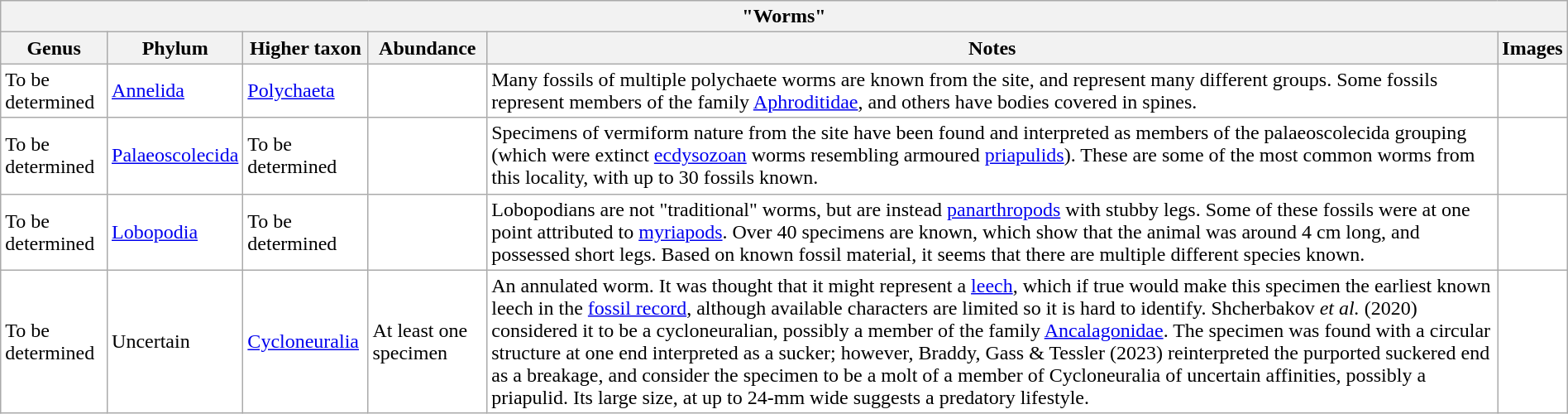<table class="wikitable sortable" style="background:white; width:100%;">
<tr>
<th colspan="7" align="center">"Worms"</th>
</tr>
<tr>
<th>Genus</th>
<th>Phylum</th>
<th>Higher taxon</th>
<th>Abundance</th>
<th>Notes</th>
<th>Images</th>
</tr>
<tr>
<td>To be determined</td>
<td><a href='#'>Annelida</a></td>
<td><a href='#'>Polychaeta</a></td>
<td></td>
<td>Many fossils of multiple polychaete worms are known from the site, and represent many different groups. Some fossils represent members of the family <a href='#'>Aphroditidae</a>, and others have bodies covered in spines.</td>
<td></td>
</tr>
<tr>
<td>To be determined</td>
<td><a href='#'>Palaeoscolecida</a></td>
<td>To be determined</td>
<td></td>
<td>Specimens of vermiform nature from the site have been found and interpreted as members of the palaeoscolecida grouping (which were extinct <a href='#'>ecdysozoan</a> worms resembling armoured <a href='#'>priapulids</a>). These are some of the most common worms from this locality, with up to 30 fossils known.</td>
<td></td>
</tr>
<tr>
<td>To be determined</td>
<td><a href='#'>Lobopodia</a></td>
<td>To be determined</td>
<td></td>
<td>Lobopodians are not "traditional" worms, but are instead <a href='#'>panarthropods</a> with stubby legs. Some of these fossils were at one point attributed to <a href='#'>myriapods</a>. Over 40 specimens are known, which show that the animal was around 4 cm long, and possessed short legs. Based on known fossil material, it seems that there are multiple different species known.</td>
<td></td>
</tr>
<tr>
<td>To be determined</td>
<td>Uncertain</td>
<td><a href='#'>Cycloneuralia</a></td>
<td>At least one specimen</td>
<td>An annulated worm. It was thought that it might represent a <a href='#'>leech</a>, which if true would make this specimen the earliest known leech in the <a href='#'>fossil record</a>, although available characters are limited so it is hard to identify. Shcherbakov <em>et al.</em> (2020) considered it to be a cycloneuralian, possibly a member of the family <a href='#'>Ancalagonidae</a>. The specimen was found with a circular structure at one end interpreted as a sucker; however, Braddy, Gass & Tessler (2023) reinterpreted the purported suckered end as a breakage, and consider the specimen to be a molt of a member of Cycloneuralia of uncertain affinities, possibly a priapulid. Its large size, at up to 24-mm wide suggests a predatory lifestyle.</td>
<td></td>
</tr>
</table>
